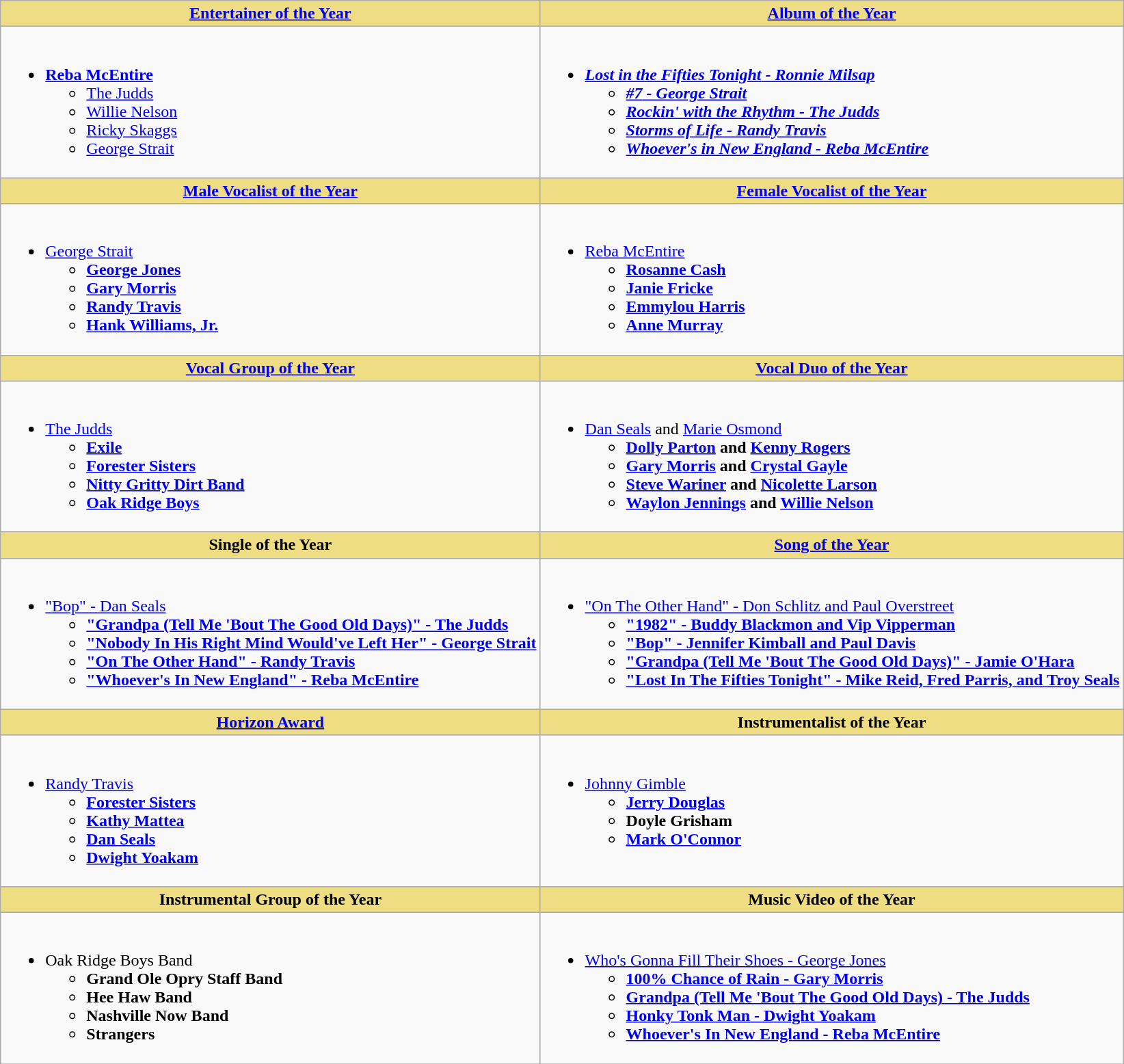<table class="wikitable">
<tr>
<th style="background:#EEDD85; width=50%"><a href='#'>Entertainer of the Year</a></th>
<th style="background:#EEDD85; width=50%"><a href='#'>Album of the Year</a></th>
</tr>
<tr>
<td valign="top"><br><ul><li><strong><a href='#'>Reba McEntire</a></strong><ul><li><a href='#'>The Judds</a></li><li><a href='#'>Willie Nelson</a></li><li><a href='#'>Ricky Skaggs</a></li><li><a href='#'>George Strait</a></li></ul></li></ul></td>
<td valign="top"><br><ul><li><a href='#'><strong><em>Lost in the Fifties Tonight<em> - Ronnie Milsap<strong></a><ul><li><a href='#'></em>#7<em> - George Strait</a></li><li><a href='#'></em>Rockin' with the Rhythm<em> - The Judds</a></li><li><a href='#'></em>Storms of Life<em> - Randy Travis</a></li><li><a href='#'></em>Whoever's in New England<em> - Reba McEntire</a></li></ul></li></ul></td>
</tr>
<tr>
<th style="background:#EEDD82; width=50%"><a href='#'>Male Vocalist of the Year</a></th>
<th style="background:#EEDD82; width=50%"><a href='#'>Female Vocalist of the Year</a></th>
</tr>
<tr>
<td valign="top"><br><ul><li></strong><a href='#'>George Strait</a><strong><ul><li><a href='#'>George Jones</a></li><li><a href='#'>Gary Morris</a></li><li><a href='#'>Randy Travis</a></li><li><a href='#'>Hank Williams, Jr.</a></li></ul></li></ul></td>
<td valign="top"><br><ul><li></strong><a href='#'>Reba McEntire</a><strong><ul><li><a href='#'>Rosanne Cash</a></li><li><a href='#'>Janie Fricke</a></li><li><a href='#'>Emmylou Harris</a></li><li><a href='#'>Anne Murray</a></li></ul></li></ul></td>
</tr>
<tr>
<th style="background:#EEDD82; width=50%"><a href='#'>Vocal Group of the Year</a></th>
<th style="background:#EEDD82; width=50%"><a href='#'>Vocal Duo of the Year</a></th>
</tr>
<tr>
<td valign="top"><br><ul><li></strong><a href='#'>The Judds</a><strong><ul><li><a href='#'>Exile</a></li><li><a href='#'>Forester Sisters</a></li><li><a href='#'>Nitty Gritty Dirt Band</a></li><li><a href='#'>Oak Ridge Boys</a></li></ul></li></ul></td>
<td valign="top"><br><ul><li></strong><a href='#'>Dan Seals</a> and <a href='#'>Marie Osmond</a><strong><ul><li><a href='#'>Dolly Parton</a> and <a href='#'>Kenny Rogers</a></li><li><a href='#'>Gary Morris</a> and <a href='#'>Crystal Gayle</a></li><li><a href='#'>Steve Wariner</a> and <a href='#'>Nicolette Larson</a></li><li><a href='#'>Waylon Jennings</a> and <a href='#'>Willie Nelson</a></li></ul></li></ul></td>
</tr>
<tr>
<th style="background:#EEDD82; width=50%">Single of the Year</th>
<th style="background:#EEDD82; width=50%"><a href='#'>Song of the Year</a></th>
</tr>
<tr>
<td valign="top"><br><ul><li><a href='#'></strong>"Bop" - Dan Seals<strong></a><ul><li><a href='#'>"Grandpa (Tell Me 'Bout The Good Old Days)" - The Judds</a></li><li><a href='#'>"Nobody In His Right Mind Would've Left Her" - George Strait</a></li><li><a href='#'>"On The Other Hand" - Randy Travis</a></li><li><a href='#'>"Whoever's In New England" - Reba McEntire</a></li></ul></li></ul></td>
<td valign="top"><br><ul><li><a href='#'>"</strong>On The Other Hand" - Don Schlitz and Paul Overstreet<strong></a><ul><li><a href='#'>"1982" - Buddy Blackmon and Vip Vipperman</a></li><li><a href='#'>"Bop" - Jennifer Kimball and Paul Davis</a></li><li><a href='#'>"Grandpa (Tell Me 'Bout The Good Old Days)" - Jamie O'Hara</a></li><li><a href='#'>"Lost In The Fifties Tonight" - Mike Reid, Fred Parris, and Troy Seals</a></li></ul></li></ul></td>
</tr>
<tr>
<th style="background:#EEDD82; width=50%"><a href='#'>Horizon Award</a></th>
<th style="background:#EEDD82; width=50%">Instrumentalist of the Year</th>
</tr>
<tr>
<td valign="top"><br><ul><li></strong><a href='#'>Randy Travis</a><strong><ul><li><a href='#'>Forester Sisters</a></li><li><a href='#'>Kathy Mattea</a></li><li><a href='#'>Dan Seals</a></li><li><a href='#'>Dwight Yoakam</a></li></ul></li></ul></td>
<td valign="top"><br><ul><li></strong><a href='#'>Johnny Gimble</a><strong><ul><li><a href='#'>Jerry Douglas</a></li><li>Doyle Grisham</li><li><a href='#'>Mark O'Connor</a></li></ul></li></ul></td>
</tr>
<tr>
<th style="background:#EEDD82; width=50%">Instrumental Group of the Year</th>
<th style="background:#EEDD82; width=50%">Music Video of the Year</th>
</tr>
<tr>
<td valign="top"><br><ul><li></strong>Oak Ridge Boys Band<strong><ul><li>Grand Ole Opry Staff Band</li><li>Hee Haw Band</li><li>Nashville Now Band</li><li>Strangers</li></ul></li></ul></td>
<td valign="top"><br><ul><li><a href='#'></strong>Who's Gonna Fill Their Shoes - George Jones<strong></a><ul><li><a href='#'>100% Chance of Rain - Gary Morris</a></li><li><a href='#'>Grandpa (Tell Me 'Bout The Good Old Days) - The Judds</a></li><li><a href='#'>Honky Tonk Man - Dwight Yoakam</a></li><li><a href='#'>Whoever's In New England - Reba McEntire</a></li></ul></li></ul></td>
</tr>
</table>
